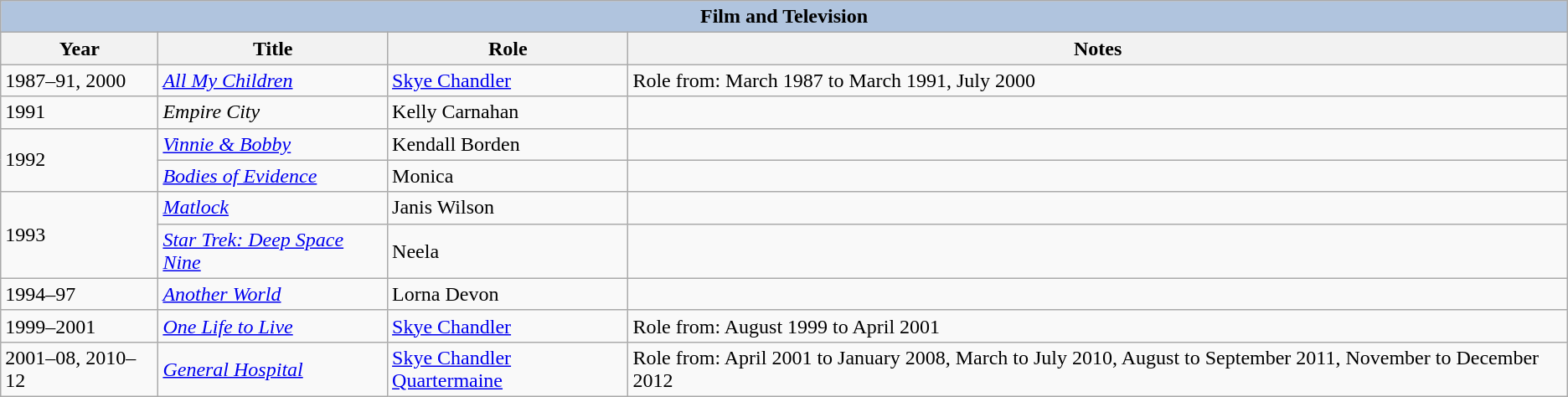<table class="wikitable" style="font-size: 100%;">
<tr>
<th colspan="4" style="background: LightSteelBlue;">Film and Television</th>
</tr>
<tr>
<th>Year</th>
<th>Title</th>
<th>Role</th>
<th>Notes</th>
</tr>
<tr>
<td>1987–91, 2000</td>
<td><em><a href='#'>All My Children</a></em></td>
<td><a href='#'>Skye Chandler</a></td>
<td>Role from: March 1987 to March 1991, July 2000</td>
</tr>
<tr>
<td>1991</td>
<td><em>Empire City</em></td>
<td>Kelly Carnahan</td>
<td></td>
</tr>
<tr>
<td rowspan=2>1992</td>
<td><em><a href='#'>Vinnie & Bobby</a></em></td>
<td>Kendall Borden</td>
<td></td>
</tr>
<tr>
<td><em><a href='#'>Bodies of Evidence</a></em></td>
<td>Monica</td>
<td></td>
</tr>
<tr>
<td rowspan=2>1993</td>
<td><em><a href='#'>Matlock</a></em></td>
<td>Janis Wilson</td>
<td></td>
</tr>
<tr>
<td><em><a href='#'>Star Trek: Deep Space Nine</a></em></td>
<td>Neela</td>
<td></td>
</tr>
<tr>
<td>1994–97</td>
<td><em><a href='#'>Another World</a></em></td>
<td>Lorna Devon</td>
<td></td>
</tr>
<tr>
<td>1999–2001</td>
<td><em><a href='#'>One Life to Live</a></em></td>
<td><a href='#'>Skye Chandler</a></td>
<td>Role from: August 1999 to April 2001</td>
</tr>
<tr>
<td>2001–08, 2010–12</td>
<td><em><a href='#'>General Hospital</a></em></td>
<td><a href='#'>Skye Chandler Quartermaine</a></td>
<td>Role from: April 2001 to January 2008, March to July 2010, August to September 2011, November to December 2012</td>
</tr>
</table>
